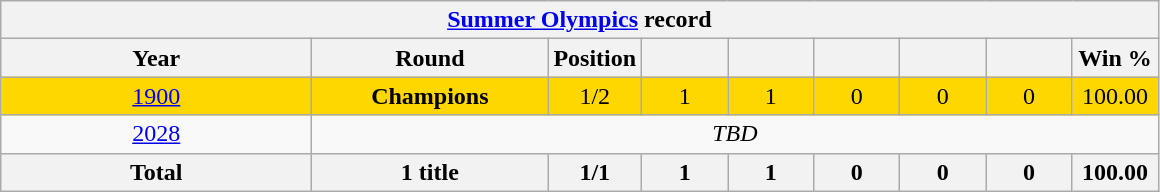<table class="wikitable" style="text-align:center">
<tr>
<th colspan=9><a href='#'>Summer Olympics</a> record</th>
</tr>
<tr>
<th width=200>Year</th>
<th width=150>Round</th>
<th width=50>Position</th>
<th width=50></th>
<th width=50></th>
<th width=50></th>
<th width=50></th>
<th width=50></th>
<th width=50>Win %</th>
</tr>
<tr style="background:Gold">
<td> <a href='#'>1900</a></td>
<td><strong>Champions</strong></td>
<td>1/2</td>
<td>1</td>
<td>1</td>
<td>0</td>
<td>0</td>
<td>0</td>
<td>100.00</td>
</tr>
<tr>
<td> <a href='#'>2028</a></td>
<td colspan=8><em>TBD</em></td>
</tr>
<tr>
<th>Total</th>
<th>1 title</th>
<th>1/1</th>
<th>1</th>
<th>1</th>
<th>0</th>
<th>0</th>
<th>0</th>
<th>100.00</th>
</tr>
</table>
